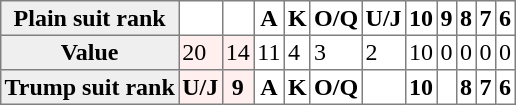<table border="1" cellspacing="1" cellpadding="2" style="border-collapse: collapse;">
<tr>
<th style="background:#efefef;">Plain suit rank</th>
<th></th>
<th></th>
<th>A</th>
<th>K</th>
<th>O/Q</th>
<th>U/J</th>
<th>10</th>
<th>9</th>
<th>8</th>
<th>7</th>
<th>6</th>
</tr>
<tr>
<th style="background:#efefef;">Value</th>
<td style="background:#ffefef;">20</td>
<td style="background:#ffefef;">14</td>
<td>11</td>
<td>4</td>
<td>3</td>
<td>2</td>
<td>10</td>
<td>0</td>
<td>0</td>
<td>0</td>
<td>0</td>
</tr>
<tr>
<th style="background:#efefef;">Trump suit rank</th>
<th style="background:#ffefef;">U/J</th>
<th style="background:#ffefef;">9</th>
<th>A</th>
<th>K</th>
<th>O/Q</th>
<th></th>
<th>10</th>
<th></th>
<th>8</th>
<th>7</th>
<th>6</th>
</tr>
</table>
